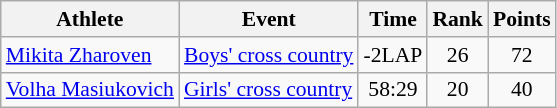<table class="wikitable" border="1" style="font-size:90%">
<tr>
<th>Athlete</th>
<th>Event</th>
<th>Time</th>
<th>Rank</th>
<th>Points</th>
</tr>
<tr>
<td><a href='#'>Mikita Zharoven</a></td>
<td><a href='#'>Boys' cross country</a></td>
<td align=center>-2LAP</td>
<td align=center>26</td>
<td align=center>72</td>
</tr>
<tr>
<td><a href='#'>Volha Masiukovich</a></td>
<td><a href='#'>Girls' cross country</a></td>
<td align=center>58:29</td>
<td align=center>20</td>
<td align=center>40</td>
</tr>
</table>
